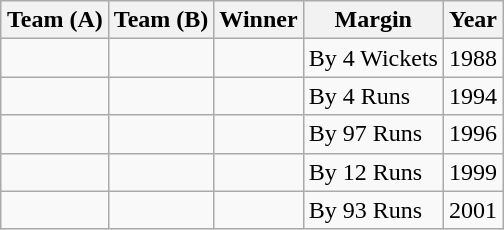<table class="wikitable" style="margin: 1em auto 1em auto">
<tr>
<th>Team (A)</th>
<th>Team (B)</th>
<th>Winner</th>
<th>Margin</th>
<th>Year</th>
</tr>
<tr>
<td></td>
<td></td>
<td></td>
<td>By 4 Wickets</td>
<td>1988</td>
</tr>
<tr>
<td></td>
<td></td>
<td></td>
<td>By 4 Runs</td>
<td>1994</td>
</tr>
<tr>
<td></td>
<td></td>
<td></td>
<td>By 97 Runs</td>
<td>1996</td>
</tr>
<tr>
<td></td>
<td></td>
<td></td>
<td>By 12 Runs</td>
<td>1999</td>
</tr>
<tr>
<td></td>
<td></td>
<td></td>
<td>By 93 Runs</td>
<td>2001</td>
</tr>
</table>
